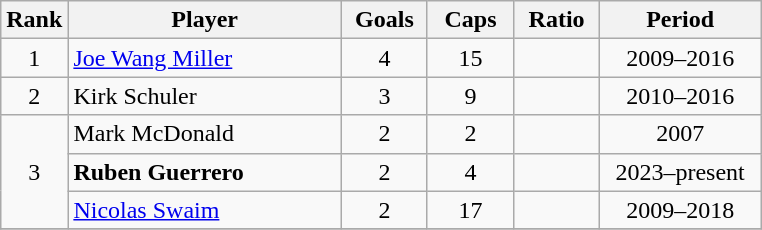<table class="wikitable sortable" style="text-align:center;">
<tr>
<th width=30px>Rank</th>
<th style="width:175px;">Player</th>
<th width=50px>Goals</th>
<th width=50px>Caps</th>
<th width=50px>Ratio</th>
<th style="width:100px;">Period</th>
</tr>
<tr>
<td>1</td>
<td align="left"><a href='#'>Joe Wang Miller</a></td>
<td>4</td>
<td>15</td>
<td></td>
<td>2009–2016</td>
</tr>
<tr>
<td>2</td>
<td align="left">Kirk Schuler</td>
<td>3</td>
<td>9</td>
<td></td>
<td>2010–2016</td>
</tr>
<tr>
<td rowspan=3>3</td>
<td align="left">Mark McDonald</td>
<td>2</td>
<td>2</td>
<td></td>
<td>2007</td>
</tr>
<tr>
<td align="left"><strong>Ruben Guerrero</strong></td>
<td>2</td>
<td>4</td>
<td></td>
<td>2023–present</td>
</tr>
<tr>
<td align="left"><a href='#'>Nicolas Swaim</a></td>
<td>2</td>
<td>17</td>
<td></td>
<td>2009–2018</td>
</tr>
<tr>
</tr>
</table>
